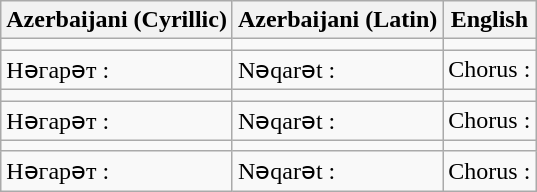<table class="wikitable">
<tr>
<th>Azerbaijani (Cyrillic)</th>
<th>Azerbaijani (Latin)</th>
<th>English</th>
</tr>
<tr>
<td></td>
<td></td>
<td></td>
</tr>
<tr>
<td>Нәгарәт :<br></td>
<td>Nəqarət :<br></td>
<td>Chorus :<br></td>
</tr>
<tr>
<td></td>
<td></td>
<td></td>
</tr>
<tr>
<td>Нәгарәт :<br></td>
<td>Nəqarət :<br></td>
<td>Chorus :<br></td>
</tr>
<tr>
<td></td>
<td></td>
<td></td>
</tr>
<tr>
<td>Нәгарәт :<br></td>
<td>Nəqarət :<br></td>
<td>Chorus :<br></td>
</tr>
</table>
